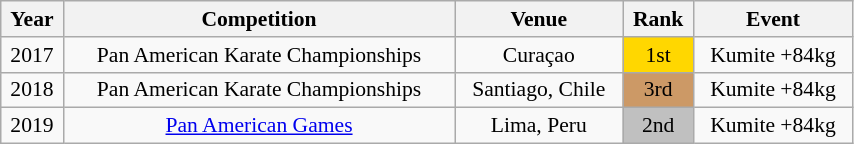<table class="wikitable sortable" width=45% style="font-size:90%; text-align:center;">
<tr>
<th>Year</th>
<th>Competition</th>
<th>Venue</th>
<th>Rank</th>
<th>Event</th>
</tr>
<tr>
<td>2017</td>
<td>Pan American Karate Championships</td>
<td>Curaçao</td>
<td bgcolor="gold">1st</td>
<td>Kumite +84kg</td>
</tr>
<tr>
<td>2018</td>
<td>Pan American Karate Championships</td>
<td>Santiago, Chile</td>
<td bgcolor="cc9966">3rd</td>
<td>Kumite +84kg</td>
</tr>
<tr>
<td>2019</td>
<td><a href='#'>Pan American Games</a></td>
<td>Lima, Peru</td>
<td bgcolor="silver">2nd</td>
<td>Kumite +84kg</td>
</tr>
</table>
